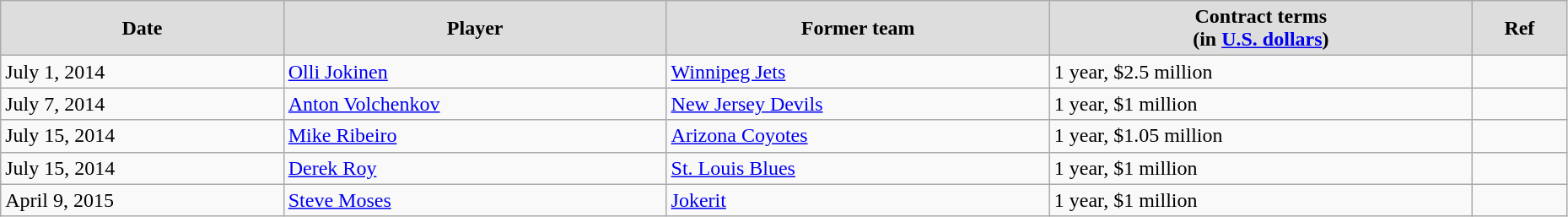<table class="wikitable" width=98%>
<tr align="center" bgcolor="#dddddd">
<td><strong>Date</strong></td>
<td><strong>Player</strong></td>
<td><strong>Former team</strong></td>
<td><strong>Contract terms</strong><br><strong>(in <a href='#'>U.S. dollars</a>)</strong></td>
<td><strong>Ref</strong></td>
</tr>
<tr>
<td>July 1, 2014</td>
<td><a href='#'>Olli Jokinen</a></td>
<td><a href='#'>Winnipeg Jets</a></td>
<td>1 year, $2.5 million</td>
<td></td>
</tr>
<tr>
<td>July 7, 2014</td>
<td><a href='#'>Anton Volchenkov</a></td>
<td><a href='#'>New Jersey Devils</a></td>
<td>1 year, $1 million</td>
<td></td>
</tr>
<tr>
<td>July 15, 2014</td>
<td><a href='#'>Mike Ribeiro</a></td>
<td><a href='#'>Arizona Coyotes</a></td>
<td>1 year, $1.05 million</td>
<td></td>
</tr>
<tr>
<td>July 15, 2014</td>
<td><a href='#'>Derek Roy</a></td>
<td><a href='#'>St. Louis Blues</a></td>
<td>1 year, $1 million</td>
<td></td>
</tr>
<tr>
<td>April 9, 2015</td>
<td><a href='#'>Steve Moses</a></td>
<td><a href='#'>Jokerit</a></td>
<td>1 year, $1 million</td>
<td></td>
</tr>
</table>
